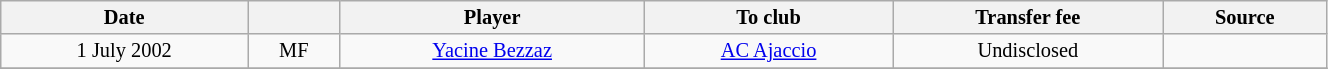<table class="wikitable sortable" style="width:70%; text-align:center; font-size:85%; text-align:centre;">
<tr>
<th><strong>Date</strong></th>
<th><strong></strong></th>
<th><strong>Player</strong></th>
<th><strong>To club</strong></th>
<th><strong>Transfer fee</strong></th>
<th><strong>Source</strong></th>
</tr>
<tr>
<td>1 July 2002</td>
<td>MF</td>
<td> <a href='#'>Yacine Bezzaz</a></td>
<td> <a href='#'>AC Ajaccio</a></td>
<td>Undisclosed</td>
<td></td>
</tr>
<tr>
</tr>
</table>
